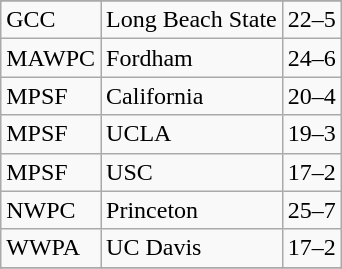<table class="wikitable">
<tr>
</tr>
<tr>
<td>GCC</td>
<td>Long Beach State</td>
<td>22–5</td>
</tr>
<tr>
<td>MAWPC</td>
<td>Fordham</td>
<td>24–6</td>
</tr>
<tr>
<td>MPSF</td>
<td>California</td>
<td>20–4</td>
</tr>
<tr>
<td>MPSF</td>
<td>UCLA</td>
<td>19–3</td>
</tr>
<tr>
<td>MPSF</td>
<td>USC</td>
<td>17–2</td>
</tr>
<tr>
<td>NWPC</td>
<td>Princeton</td>
<td>25–7</td>
</tr>
<tr>
<td>WWPA</td>
<td>UC Davis</td>
<td>17–2</td>
</tr>
<tr>
</tr>
</table>
